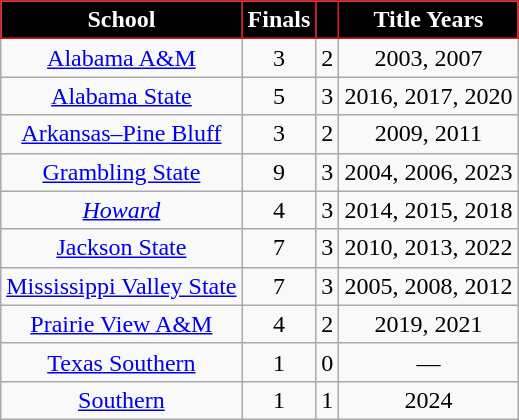<table class="wikitable sortable" style="text-align:center">
<tr>
<th width= px style="background:black; color:white; border:1px solid #E01821">School</th>
<th width= px style="background:black; color:white; border:1px solid #E01821">Finals</th>
<th width= px style="background:black; color:white; border:1px solid #E01821"></th>
<th width= px style="background:black; color:white; border:1px solid #E01821">Title Years</th>
</tr>
<tr>
<td><a href='#'>Alabama A&M</a></td>
<td>3</td>
<td>2</td>
<td>2003, 2007</td>
</tr>
<tr>
<td><a href='#'>Alabama State</a></td>
<td>5</td>
<td>3</td>
<td>2016, 2017, 2020</td>
</tr>
<tr>
<td><a href='#'>Arkansas–Pine Bluff</a></td>
<td>3</td>
<td>2</td>
<td>2009, 2011</td>
</tr>
<tr>
<td><a href='#'>Grambling State</a></td>
<td>9</td>
<td>3</td>
<td>2004, 2006, 2023</td>
</tr>
<tr>
<td><em><a href='#'>Howard</a></em></td>
<td>4</td>
<td>3</td>
<td>2014, 2015, 2018</td>
</tr>
<tr>
<td><a href='#'>Jackson State</a></td>
<td>7</td>
<td>3</td>
<td>2010, 2013, 2022</td>
</tr>
<tr>
<td><a href='#'>Mississippi Valley State</a></td>
<td>7</td>
<td>3</td>
<td>2005, 2008, 2012</td>
</tr>
<tr>
<td><a href='#'>Prairie View A&M</a></td>
<td>4</td>
<td>2</td>
<td>2019, 2021</td>
</tr>
<tr>
<td><a href='#'>Texas Southern</a></td>
<td>1</td>
<td>0</td>
<td>—</td>
</tr>
<tr>
<td><a href='#'>Southern</a></td>
<td>1</td>
<td>1</td>
<td>2024</td>
</tr>
</table>
